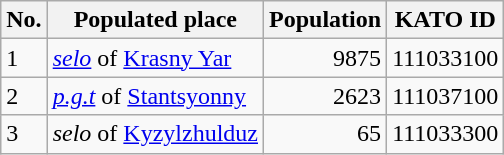<table class="wikitable">
<tr>
<th>No.</th>
<th>Populated place</th>
<th>Population</th>
<th>KATO ID</th>
</tr>
<tr>
<td>1</td>
<td><em><a href='#'>selo</a></em> of <a href='#'>Krasny Yar</a></td>
<td align=right> 9875</td>
<td>111033100</td>
</tr>
<tr>
<td>2</td>
<td><em><a href='#'>p.g.t</a></em> of <a href='#'>Stantsyonny</a></td>
<td align=right> 2623</td>
<td>111037100</td>
</tr>
<tr>
<td>3</td>
<td><em>selo</em> of  <a href='#'>Kyzylzhulduz</a></td>
<td align=right> 65</td>
<td>111033300</td>
</tr>
</table>
